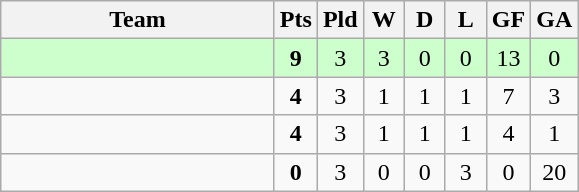<table class="wikitable" style="text-align: center;">
<tr>
<th width=175>Team</th>
<th width=20 abbr="Points">Pts</th>
<th width=20 abbr="Played">Pld</th>
<th width=20 abbr="Won">W</th>
<th width=20 abbr="Drawn">D</th>
<th width=20 abbr="Lost">L</th>
<th width=20 abbr="Goals for">GF</th>
<th width=20 abbr="Goals against">GA</th>
</tr>
<tr style="background:#ccffcc;">
<td style="text-align:left;"></td>
<td><strong>9</strong></td>
<td>3</td>
<td>3</td>
<td>0</td>
<td>0</td>
<td>13</td>
<td>0</td>
</tr>
<tr align=center>
<td style="text-align:left;"></td>
<td><strong>4</strong></td>
<td>3</td>
<td>1</td>
<td>1</td>
<td>1</td>
<td>7</td>
<td>3</td>
</tr>
<tr align=center>
<td style="text-align:left;"></td>
<td><strong>4</strong></td>
<td>3</td>
<td>1</td>
<td>1</td>
<td>1</td>
<td>4</td>
<td>1</td>
</tr>
<tr align=center>
<td style="text-align:left;"></td>
<td><strong>0</strong></td>
<td>3</td>
<td>0</td>
<td>0</td>
<td>3</td>
<td>0</td>
<td>20</td>
</tr>
</table>
